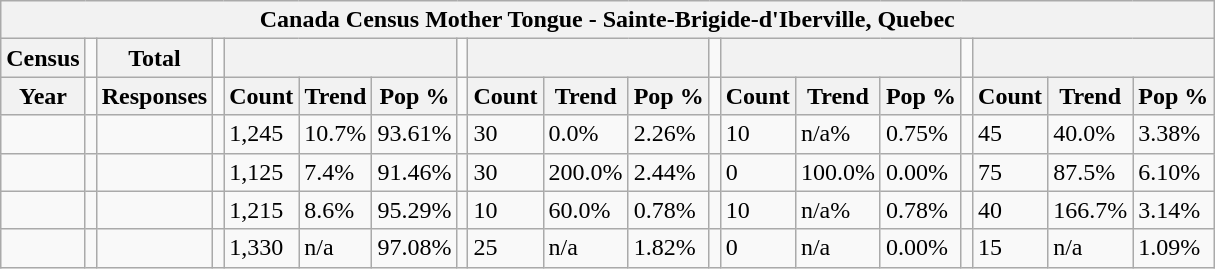<table class="wikitable">
<tr>
<th colspan="19">Canada Census Mother Tongue - Sainte-Brigide-d'Iberville, Quebec</th>
</tr>
<tr>
<th>Census</th>
<td></td>
<th>Total</th>
<td colspan="1"></td>
<th colspan="3"></th>
<td colspan="1"></td>
<th colspan="3"></th>
<td colspan="1"></td>
<th colspan="3"></th>
<td colspan="1"></td>
<th colspan="3"></th>
</tr>
<tr>
<th>Year</th>
<td></td>
<th>Responses</th>
<td></td>
<th>Count</th>
<th>Trend</th>
<th>Pop %</th>
<td></td>
<th>Count</th>
<th>Trend</th>
<th>Pop %</th>
<td></td>
<th>Count</th>
<th>Trend</th>
<th>Pop %</th>
<td></td>
<th>Count</th>
<th>Trend</th>
<th>Pop %</th>
</tr>
<tr>
<td></td>
<td></td>
<td></td>
<td></td>
<td>1,245</td>
<td> 10.7%</td>
<td>93.61%</td>
<td></td>
<td>30</td>
<td> 0.0%</td>
<td>2.26%</td>
<td></td>
<td>10</td>
<td> n/a%</td>
<td>0.75%</td>
<td></td>
<td>45</td>
<td> 40.0%</td>
<td>3.38%</td>
</tr>
<tr>
<td></td>
<td></td>
<td></td>
<td></td>
<td>1,125</td>
<td> 7.4%</td>
<td>91.46%</td>
<td></td>
<td>30</td>
<td> 200.0%</td>
<td>2.44%</td>
<td></td>
<td>0</td>
<td> 100.0%</td>
<td>0.00%</td>
<td></td>
<td>75</td>
<td> 87.5%</td>
<td>6.10%</td>
</tr>
<tr>
<td></td>
<td></td>
<td></td>
<td></td>
<td>1,215</td>
<td> 8.6%</td>
<td>95.29%</td>
<td></td>
<td>10</td>
<td> 60.0%</td>
<td>0.78%</td>
<td></td>
<td>10</td>
<td> n/a%</td>
<td>0.78%</td>
<td></td>
<td>40</td>
<td> 166.7%</td>
<td>3.14%</td>
</tr>
<tr>
<td></td>
<td></td>
<td></td>
<td></td>
<td>1,330</td>
<td>n/a</td>
<td>97.08%</td>
<td></td>
<td>25</td>
<td>n/a</td>
<td>1.82%</td>
<td></td>
<td>0</td>
<td>n/a</td>
<td>0.00%</td>
<td></td>
<td>15</td>
<td>n/a</td>
<td>1.09%</td>
</tr>
</table>
